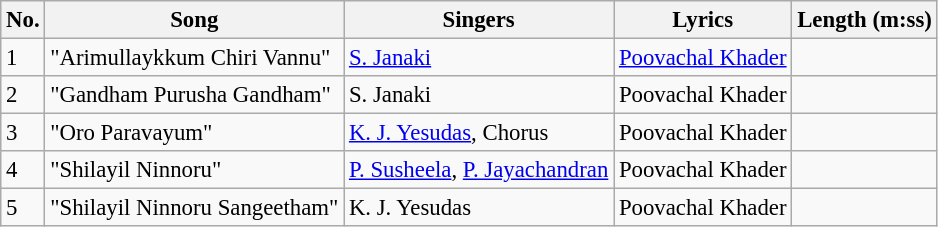<table class="wikitable" style="font-size:95%;">
<tr>
<th>No.</th>
<th>Song</th>
<th>Singers</th>
<th>Lyrics</th>
<th>Length (m:ss)</th>
</tr>
<tr>
<td>1</td>
<td>"Arimullaykkum Chiri Vannu"</td>
<td><a href='#'>S. Janaki</a></td>
<td><a href='#'>Poovachal Khader</a></td>
<td></td>
</tr>
<tr>
<td>2</td>
<td>"Gandham Purusha Gandham"</td>
<td>S. Janaki</td>
<td>Poovachal Khader</td>
<td></td>
</tr>
<tr>
<td>3</td>
<td>"Oro Paravayum"</td>
<td><a href='#'>K. J. Yesudas</a>, Chorus</td>
<td>Poovachal Khader</td>
<td></td>
</tr>
<tr>
<td>4</td>
<td>"Shilayil Ninnoru"</td>
<td><a href='#'>P. Susheela</a>, <a href='#'>P. Jayachandran</a></td>
<td>Poovachal Khader</td>
<td></td>
</tr>
<tr>
<td>5</td>
<td>"Shilayil Ninnoru Sangeetham"</td>
<td>K. J. Yesudas</td>
<td>Poovachal Khader</td>
<td></td>
</tr>
</table>
